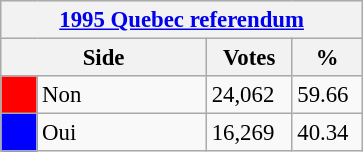<table class="wikitable" style="font-size: 95%; clear:both">
<tr style="background-color:#E9E9E9">
<th colspan=4><a href='#'>1995 Quebec referendum</a></th>
</tr>
<tr style="background-color:#E9E9E9">
<th colspan=2 style="width: 130px">Side</th>
<th style="width: 50px">Votes</th>
<th style="width: 40px">%</th>
</tr>
<tr>
<td bgcolor="red"></td>
<td>Non</td>
<td>24,062</td>
<td>59.66</td>
</tr>
<tr>
<td bgcolor="blue"></td>
<td>Oui</td>
<td>16,269</td>
<td>40.34</td>
</tr>
</table>
